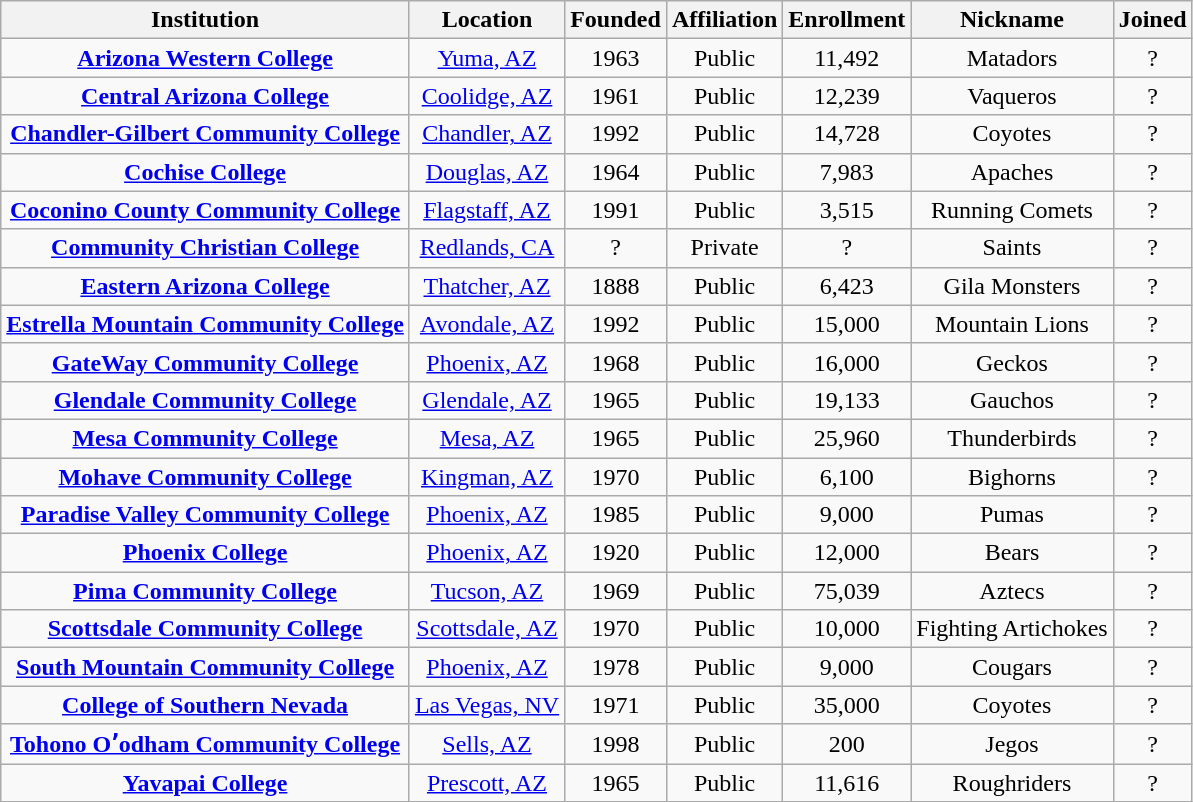<table class="wikitable sortable" style="text-align:center;">
<tr>
<th>Institution</th>
<th>Location</th>
<th>Founded</th>
<th>Affiliation</th>
<th>Enrollment</th>
<th>Nickname</th>
<th>Joined</th>
</tr>
<tr>
<td><strong><a href='#'>Arizona Western College</a></strong></td>
<td><a href='#'>Yuma, AZ</a></td>
<td>1963</td>
<td>Public</td>
<td>11,492</td>
<td>Matadors</td>
<td>?</td>
</tr>
<tr>
<td><strong><a href='#'>Central Arizona College</a></strong></td>
<td><a href='#'>Coolidge, AZ</a></td>
<td>1961</td>
<td>Public</td>
<td>12,239</td>
<td>Vaqueros</td>
<td>?</td>
</tr>
<tr>
<td><strong><a href='#'>Chandler-Gilbert Community College</a></strong></td>
<td><a href='#'>Chandler, AZ</a></td>
<td>1992</td>
<td>Public</td>
<td>14,728</td>
<td>Coyotes</td>
<td>?</td>
</tr>
<tr>
<td><strong><a href='#'>Cochise College</a></strong></td>
<td><a href='#'>Douglas, AZ</a></td>
<td>1964</td>
<td>Public</td>
<td>7,983</td>
<td>Apaches</td>
<td>?</td>
</tr>
<tr>
<td><strong><a href='#'>Coconino County Community College</a></strong></td>
<td><a href='#'>Flagstaff, AZ</a></td>
<td>1991</td>
<td>Public</td>
<td>3,515</td>
<td>Running Comets</td>
<td>?</td>
</tr>
<tr>
<td><a href='#'><strong>Community Christian College</strong></a></td>
<td><a href='#'>Redlands, CA</a></td>
<td>?</td>
<td>Private</td>
<td>?</td>
<td>Saints</td>
<td>?</td>
</tr>
<tr>
<td><strong><a href='#'>Eastern Arizona College</a></strong></td>
<td><a href='#'>Thatcher, AZ</a></td>
<td>1888</td>
<td>Public</td>
<td>6,423</td>
<td>Gila Monsters</td>
<td>?</td>
</tr>
<tr>
<td><strong><a href='#'>Estrella Mountain Community College</a></strong></td>
<td><a href='#'>Avondale, AZ</a></td>
<td>1992</td>
<td>Public</td>
<td>15,000</td>
<td>Mountain Lions</td>
<td>?</td>
</tr>
<tr>
<td><strong><a href='#'>GateWay Community College</a></strong></td>
<td><a href='#'>Phoenix, AZ</a></td>
<td>1968</td>
<td>Public</td>
<td>16,000</td>
<td>Geckos</td>
<td>?</td>
</tr>
<tr>
<td><strong><a href='#'>Glendale Community College</a></strong></td>
<td><a href='#'>Glendale, AZ</a></td>
<td>1965</td>
<td>Public</td>
<td>19,133</td>
<td>Gauchos</td>
<td>?</td>
</tr>
<tr>
<td><strong><a href='#'>Mesa Community College</a></strong></td>
<td><a href='#'>Mesa, AZ</a></td>
<td>1965</td>
<td>Public</td>
<td>25,960</td>
<td>Thunderbirds</td>
<td>?</td>
</tr>
<tr>
<td><strong><a href='#'>Mohave Community College</a></strong></td>
<td><a href='#'>Kingman, AZ</a></td>
<td>1970</td>
<td>Public</td>
<td>6,100</td>
<td>Bighorns</td>
<td>?</td>
</tr>
<tr>
<td><strong><a href='#'>Paradise Valley Community College</a></strong></td>
<td><a href='#'>Phoenix, AZ</a></td>
<td>1985</td>
<td>Public</td>
<td>9,000</td>
<td>Pumas</td>
<td>?</td>
</tr>
<tr>
<td><strong><a href='#'>Phoenix College</a></strong></td>
<td><a href='#'>Phoenix, AZ</a></td>
<td>1920</td>
<td>Public</td>
<td>12,000</td>
<td>Bears</td>
<td>?</td>
</tr>
<tr>
<td><strong><a href='#'>Pima Community College</a></strong></td>
<td><a href='#'>Tucson, AZ</a></td>
<td>1969</td>
<td>Public</td>
<td>75,039</td>
<td>Aztecs</td>
<td>?</td>
</tr>
<tr>
<td><strong><a href='#'>Scottsdale Community College</a></strong></td>
<td><a href='#'>Scottsdale, AZ</a></td>
<td>1970</td>
<td>Public</td>
<td>10,000</td>
<td>Fighting Artichokes</td>
<td>?</td>
</tr>
<tr>
<td><strong><a href='#'>South Mountain Community College</a></strong></td>
<td><a href='#'>Phoenix, AZ</a></td>
<td>1978</td>
<td>Public</td>
<td>9,000</td>
<td>Cougars</td>
<td>?</td>
</tr>
<tr>
<td><strong><a href='#'>College of Southern Nevada</a></strong></td>
<td><a href='#'>Las Vegas, NV</a></td>
<td>1971</td>
<td>Public</td>
<td>35,000</td>
<td>Coyotes</td>
<td>?</td>
</tr>
<tr>
<td><strong><a href='#'>Tohono Oʼodham Community College</a></strong></td>
<td><a href='#'>Sells, AZ</a></td>
<td>1998</td>
<td>Public</td>
<td>200</td>
<td>Jegos</td>
<td>?</td>
</tr>
<tr>
<td><strong><a href='#'>Yavapai College</a></strong></td>
<td><a href='#'>Prescott, AZ</a></td>
<td>1965</td>
<td>Public</td>
<td>11,616</td>
<td>Roughriders</td>
<td>?</td>
</tr>
</table>
